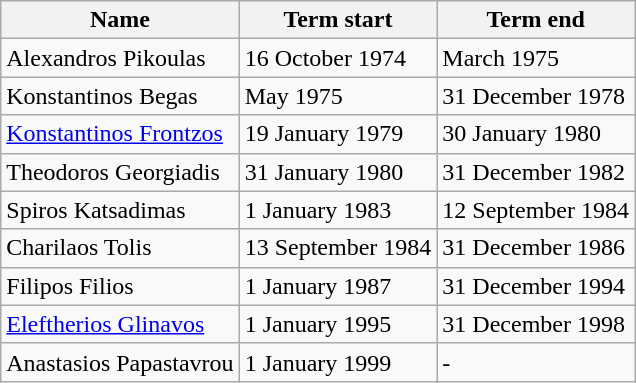<table class="wikitable">
<tr>
<th>Name</th>
<th><strong>Term start</strong></th>
<th><strong>Term end</strong></th>
</tr>
<tr>
<td>Alexandros Pikoulas</td>
<td>16 October 1974</td>
<td>March 1975</td>
</tr>
<tr>
<td>Konstantinos Begas</td>
<td>May 1975</td>
<td>31 December 1978</td>
</tr>
<tr>
<td><a href='#'>Konstantinos Frontzos</a></td>
<td>19 January 1979</td>
<td>30 January 1980</td>
</tr>
<tr>
<td>Theodoros Georgiadis</td>
<td>31 January 1980</td>
<td>31 December 1982</td>
</tr>
<tr>
<td>Spiros Katsadimas</td>
<td>1 January 1983</td>
<td>12 September 1984</td>
</tr>
<tr>
<td>Charilaos Tolis</td>
<td>13 September 1984</td>
<td>31 December 1986</td>
</tr>
<tr>
<td>Filipos Filios</td>
<td>1 January 1987</td>
<td>31 December 1994</td>
</tr>
<tr>
<td><a href='#'>Eleftherios Glinavos</a></td>
<td>1 January 1995</td>
<td>31 December 1998</td>
</tr>
<tr>
<td>Anastasios Papastavrou</td>
<td>1 January 1999</td>
<td>-</td>
</tr>
</table>
